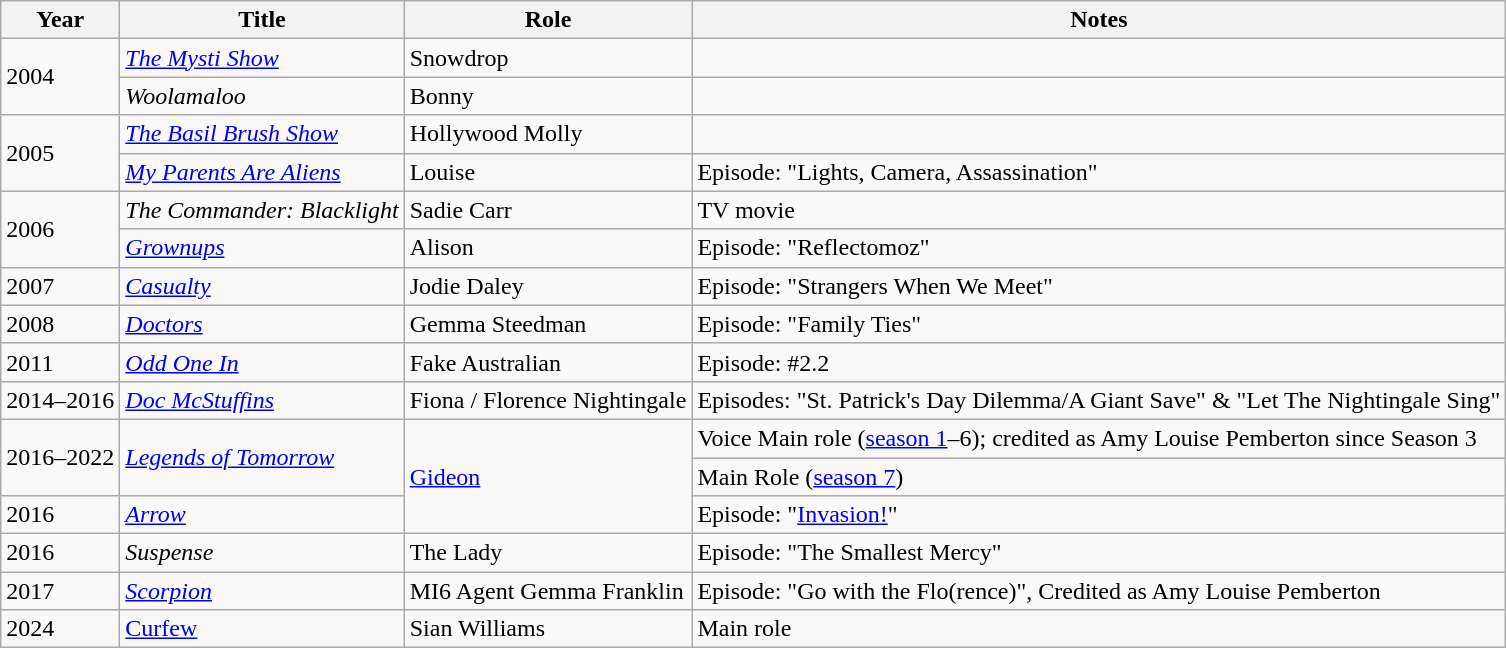<table class="wikitable sortable">
<tr>
<th>Year</th>
<th>Title</th>
<th>Role</th>
<th class="unsortable">Notes</th>
</tr>
<tr>
<td rowspan="2">2004</td>
<td><em><a href='#'>The Mysti Show</a></em></td>
<td>Snowdrop</td>
<td></td>
</tr>
<tr>
<td><em>Woolamaloo</em></td>
<td>Bonny</td>
<td></td>
</tr>
<tr>
<td rowspan="2">2005</td>
<td><em><a href='#'>The Basil Brush Show</a></em></td>
<td>Hollywood Molly</td>
<td></td>
</tr>
<tr>
<td><em><a href='#'>My Parents Are Aliens</a></em></td>
<td>Louise</td>
<td>Episode: "Lights, Camera, Assassination"</td>
</tr>
<tr>
<td rowspan="2">2006</td>
<td><em>The Commander: Blacklight</em></td>
<td>Sadie Carr</td>
<td>TV movie</td>
</tr>
<tr>
<td><em><a href='#'>Grownups</a></em></td>
<td>Alison</td>
<td>Episode: "Reflectomoz"</td>
</tr>
<tr>
<td>2007</td>
<td><em><a href='#'>Casualty</a></em></td>
<td>Jodie Daley</td>
<td>Episode: "Strangers When We Meet"</td>
</tr>
<tr>
<td>2008</td>
<td><em><a href='#'>Doctors</a></em></td>
<td>Gemma Steedman</td>
<td>Episode: "Family Ties"</td>
</tr>
<tr>
<td>2011</td>
<td><em><a href='#'>Odd One In</a></em></td>
<td>Fake Australian</td>
<td>Episode: #2.2</td>
</tr>
<tr>
<td>2014–2016</td>
<td><em><a href='#'>Doc McStuffins</a></em></td>
<td>Fiona / Florence Nightingale</td>
<td>Episodes: "St. Patrick's Day Dilemma/A Giant Save" & "Let The Nightingale Sing"</td>
</tr>
<tr>
<td rowspan="2">2016–2022</td>
<td rowspan="2"><em><a href='#'>Legends of Tomorrow</a></em></td>
<td rowspan="3"><a href='#'>Gideon</a></td>
<td>Voice Main role (<a href='#'>season 1</a>–6); credited as Amy Louise Pemberton since Season 3</td>
</tr>
<tr>
<td>Main Role (<a href='#'>season 7</a>)</td>
</tr>
<tr>
<td>2016</td>
<td><em><a href='#'>Arrow</a></em></td>
<td>Episode: "<a href='#'>Invasion!</a>"</td>
</tr>
<tr>
<td>2016</td>
<td><em>Suspense</em></td>
<td>The Lady</td>
<td>Episode: "The Smallest Mercy"</td>
</tr>
<tr>
<td>2017</td>
<td><em><a href='#'>Scorpion</a></em></td>
<td>MI6 Agent Gemma Franklin</td>
<td>Episode: "Go with the Flo(rence)", Credited as Amy Louise Pemberton</td>
</tr>
<tr>
<td>2024</td>
<td><a href='#'>Curfew</a></td>
<td>Sian Williams</td>
<td>Main role</td>
</tr>
</table>
